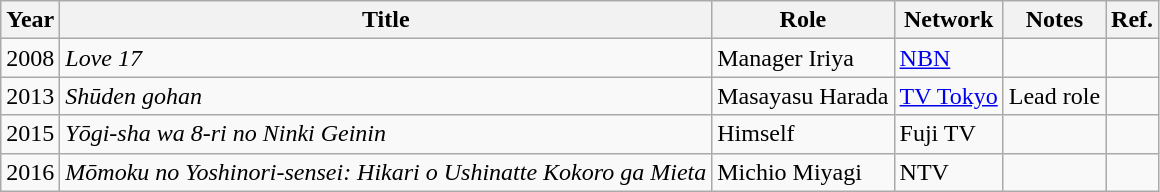<table class="wikitable">
<tr>
<th>Year</th>
<th>Title</th>
<th>Role</th>
<th>Network</th>
<th>Notes</th>
<th>Ref.</th>
</tr>
<tr>
<td>2008</td>
<td><em>Love 17</em></td>
<td>Manager Iriya</td>
<td><a href='#'>NBN</a></td>
<td></td>
<td></td>
</tr>
<tr>
<td>2013</td>
<td><em>Shūden gohan</em></td>
<td>Masayasu Harada</td>
<td><a href='#'>TV Tokyo</a></td>
<td>Lead role</td>
<td></td>
</tr>
<tr>
<td>2015</td>
<td><em>Yōgi-sha wa 8-ri no Ninki Geinin</em></td>
<td>Himself</td>
<td>Fuji TV</td>
<td></td>
<td></td>
</tr>
<tr>
<td>2016</td>
<td><em>Mōmoku no Yoshinori-sensei: Hikari o Ushinatte Kokoro ga Mieta</em></td>
<td>Michio Miyagi</td>
<td>NTV</td>
<td></td>
<td></td>
</tr>
</table>
